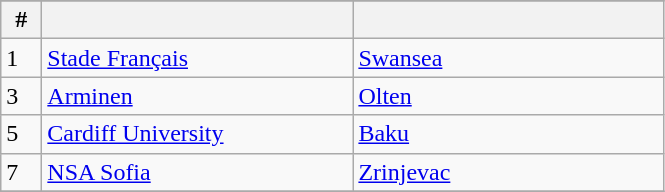<table class=wikitable>
<tr align=center>
</tr>
<tr>
<th width=20>#</th>
<th width=200></th>
<th width=200></th>
</tr>
<tr>
<td>1</td>
<td> <a href='#'>Stade Français</a></td>
<td> <a href='#'>Swansea</a></td>
</tr>
<tr>
<td>3</td>
<td> <a href='#'>Arminen</a></td>
<td> <a href='#'>Olten</a></td>
</tr>
<tr>
<td>5</td>
<td> <a href='#'>Cardiff University</a></td>
<td> <a href='#'>Baku</a></td>
</tr>
<tr>
<td>7</td>
<td> <a href='#'>NSA Sofia</a></td>
<td> <a href='#'>Zrinjevac</a></td>
</tr>
<tr>
</tr>
</table>
